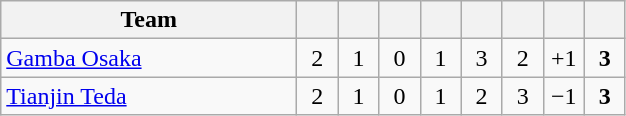<table class="wikitable" style="text-align:center;">
<tr>
<th width=190>Team</th>
<th width=20></th>
<th width=20></th>
<th width=20></th>
<th width=20></th>
<th width=20></th>
<th width=20></th>
<th width=20></th>
<th width=20></th>
</tr>
<tr>
<td align="left"> <a href='#'>Gamba Osaka</a></td>
<td>2</td>
<td>1</td>
<td>0</td>
<td>1</td>
<td>3</td>
<td>2</td>
<td>+1</td>
<td><strong>3</strong></td>
</tr>
<tr>
<td align="left"> <a href='#'>Tianjin Teda</a></td>
<td>2</td>
<td>1</td>
<td>0</td>
<td>1</td>
<td>2</td>
<td>3</td>
<td>−1</td>
<td><strong>3</strong></td>
</tr>
</table>
